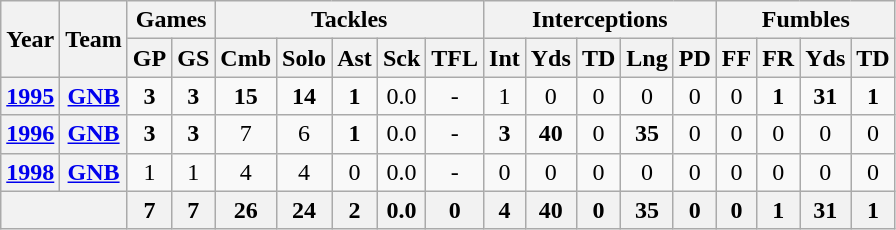<table class="wikitable" style="text-align:center">
<tr>
<th rowspan="2">Year</th>
<th rowspan="2">Team</th>
<th colspan="2">Games</th>
<th colspan="5">Tackles</th>
<th colspan="5">Interceptions</th>
<th colspan="4">Fumbles</th>
</tr>
<tr>
<th>GP</th>
<th>GS</th>
<th>Cmb</th>
<th>Solo</th>
<th>Ast</th>
<th>Sck</th>
<th>TFL</th>
<th>Int</th>
<th>Yds</th>
<th>TD</th>
<th>Lng</th>
<th>PD</th>
<th>FF</th>
<th>FR</th>
<th>Yds</th>
<th>TD</th>
</tr>
<tr>
<th><a href='#'>1995</a></th>
<th><a href='#'>GNB</a></th>
<td><strong>3</strong></td>
<td><strong>3</strong></td>
<td><strong>15</strong></td>
<td><strong>14</strong></td>
<td><strong>1</strong></td>
<td>0.0</td>
<td>-</td>
<td>1</td>
<td>0</td>
<td>0</td>
<td>0</td>
<td>0</td>
<td>0</td>
<td><strong>1</strong></td>
<td><strong>31</strong></td>
<td><strong>1</strong></td>
</tr>
<tr>
<th><a href='#'>1996</a></th>
<th><a href='#'>GNB</a></th>
<td><strong>3</strong></td>
<td><strong>3</strong></td>
<td>7</td>
<td>6</td>
<td><strong>1</strong></td>
<td>0.0</td>
<td>-</td>
<td><strong>3</strong></td>
<td><strong>40</strong></td>
<td>0</td>
<td><strong>35</strong></td>
<td>0</td>
<td>0</td>
<td>0</td>
<td>0</td>
<td>0</td>
</tr>
<tr>
<th><a href='#'>1998</a></th>
<th><a href='#'>GNB</a></th>
<td>1</td>
<td>1</td>
<td>4</td>
<td>4</td>
<td>0</td>
<td>0.0</td>
<td>-</td>
<td>0</td>
<td>0</td>
<td>0</td>
<td>0</td>
<td>0</td>
<td>0</td>
<td>0</td>
<td>0</td>
<td>0</td>
</tr>
<tr>
<th colspan="2"></th>
<th>7</th>
<th>7</th>
<th>26</th>
<th>24</th>
<th>2</th>
<th>0.0</th>
<th>0</th>
<th>4</th>
<th>40</th>
<th>0</th>
<th>35</th>
<th>0</th>
<th>0</th>
<th>1</th>
<th>31</th>
<th>1</th>
</tr>
</table>
